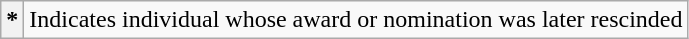<table class="wikitable plainrowheaders">
<tr>
<th scope=row style="text-align:center">*</th>
<td>Indicates individual whose award or nomination was later rescinded</td>
</tr>
</table>
